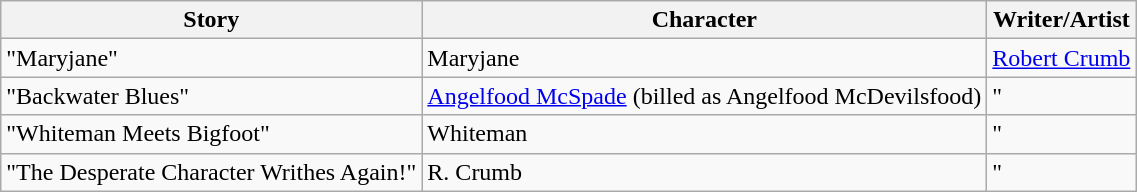<table class="wikitable">
<tr>
<th>Story</th>
<th>Character</th>
<th>Writer/Artist</th>
</tr>
<tr>
<td>"Maryjane"</td>
<td>Maryjane</td>
<td><a href='#'>Robert Crumb</a></td>
</tr>
<tr>
<td>"Backwater Blues"</td>
<td><a href='#'>Angelfood McSpade</a> (billed as Angelfood McDevilsfood)</td>
<td>"</td>
</tr>
<tr>
<td>"Whiteman Meets Bigfoot"</td>
<td>Whiteman</td>
<td>"</td>
</tr>
<tr>
<td>"The Desperate Character Writhes Again!"</td>
<td>R. Crumb</td>
<td>"</td>
</tr>
</table>
